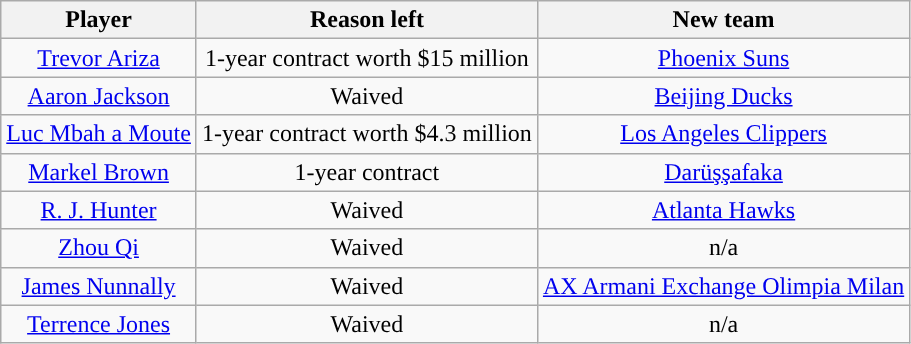<table class="wikitable sortable sortable" style="text-align: center">
<tr>
<th>Player</th>
<th>Reason left</th>
<th>New team</th>
</tr>
<tr style="text-align: center">
<td><a href='#'>Trevor Ariza</a></td>
<td>1-year contract worth $15 million</td>
<td><a href='#'>Phoenix Suns</a></td>
</tr>
<tr style="text-align: center">
<td><a href='#'>Aaron Jackson</a></td>
<td>Waived</td>
<td> <a href='#'>Beijing Ducks</a></td>
</tr>
<tr style="text-align: center">
<td><a href='#'>Luc Mbah a Moute</a></td>
<td>1-year contract worth $4.3 million</td>
<td><a href='#'>Los Angeles Clippers</a></td>
</tr>
<tr style="text-align: center">
<td><a href='#'>Markel Brown</a></td>
<td>1-year contract</td>
<td> <a href='#'>Darüşşafaka</a></td>
</tr>
<tr style="text-align: center">
<td><a href='#'>R. J. Hunter</a></td>
<td>Waived</td>
<td><a href='#'>Atlanta Hawks</a></td>
</tr>
<tr style="text-align: center">
<td><a href='#'>Zhou Qi</a></td>
<td>Waived</td>
<td>n/a</td>
</tr>
<tr style="text-align: center">
<td><a href='#'>James Nunnally</a></td>
<td>Waived</td>
<td> <a href='#'>AX Armani Exchange Olimpia Milan</a></td>
</tr>
<tr style="text-align: center">
<td><a href='#'>Terrence Jones</a></td>
<td>Waived</td>
<td>n/a</td>
</tr>
</table>
